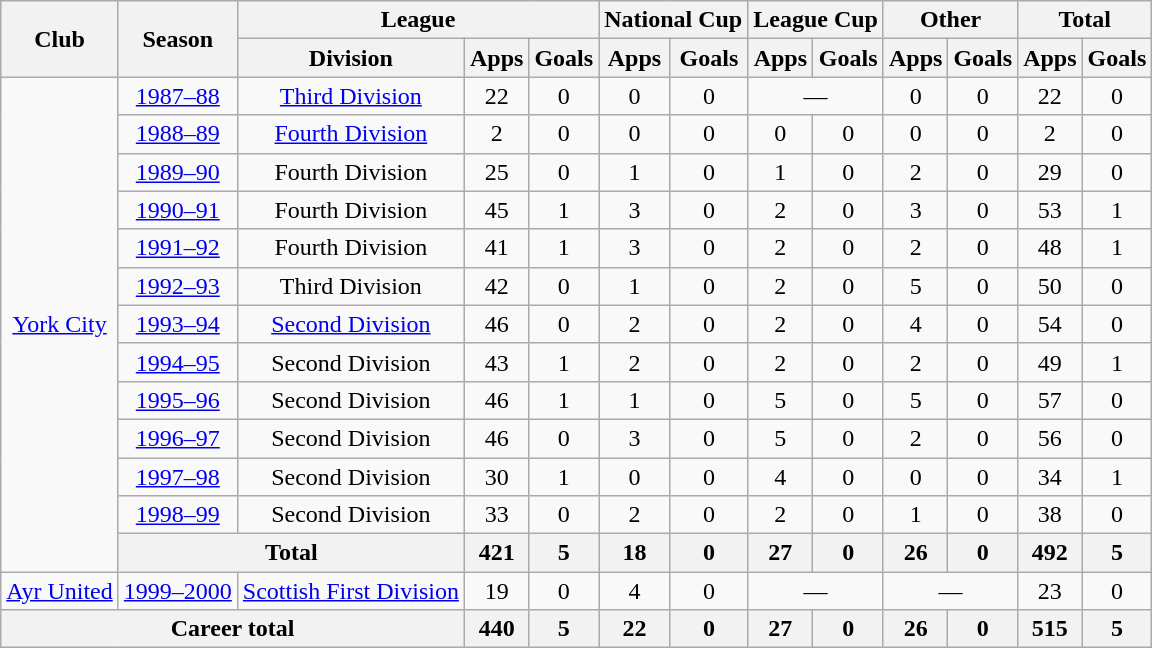<table class=wikitable style=text-align:center>
<tr>
<th rowspan=2>Club</th>
<th rowspan=2>Season</th>
<th colspan=3>League</th>
<th colspan=2>National Cup</th>
<th colspan=2>League Cup</th>
<th colspan=2>Other</th>
<th colspan=2>Total</th>
</tr>
<tr>
<th>Division</th>
<th>Apps</th>
<th>Goals</th>
<th>Apps</th>
<th>Goals</th>
<th>Apps</th>
<th>Goals</th>
<th>Apps</th>
<th>Goals</th>
<th>Apps</th>
<th>Goals</th>
</tr>
<tr>
<td rowspan=13><a href='#'>York City</a></td>
<td><a href='#'>1987–88</a></td>
<td><a href='#'>Third Division</a></td>
<td>22</td>
<td>0</td>
<td>0</td>
<td>0</td>
<td colspan=2>—</td>
<td>0</td>
<td>0</td>
<td>22</td>
<td>0</td>
</tr>
<tr>
<td><a href='#'>1988–89</a></td>
<td><a href='#'>Fourth Division</a></td>
<td>2</td>
<td>0</td>
<td>0</td>
<td>0</td>
<td>0</td>
<td>0</td>
<td>0</td>
<td>0</td>
<td>2</td>
<td>0</td>
</tr>
<tr>
<td><a href='#'>1989–90</a></td>
<td>Fourth Division</td>
<td>25</td>
<td>0</td>
<td>1</td>
<td>0</td>
<td>1</td>
<td>0</td>
<td>2</td>
<td>0</td>
<td>29</td>
<td>0</td>
</tr>
<tr>
<td><a href='#'>1990–91</a></td>
<td>Fourth Division</td>
<td>45</td>
<td>1</td>
<td>3</td>
<td>0</td>
<td>2</td>
<td>0</td>
<td>3</td>
<td>0</td>
<td>53</td>
<td>1</td>
</tr>
<tr>
<td><a href='#'>1991–92</a></td>
<td>Fourth Division</td>
<td>41</td>
<td>1</td>
<td>3</td>
<td>0</td>
<td>2</td>
<td>0</td>
<td>2</td>
<td>0</td>
<td>48</td>
<td>1</td>
</tr>
<tr>
<td><a href='#'>1992–93</a></td>
<td>Third Division</td>
<td>42</td>
<td>0</td>
<td>1</td>
<td>0</td>
<td>2</td>
<td>0</td>
<td>5</td>
<td>0</td>
<td>50</td>
<td>0</td>
</tr>
<tr>
<td><a href='#'>1993–94</a></td>
<td><a href='#'>Second Division</a></td>
<td>46</td>
<td>0</td>
<td>2</td>
<td>0</td>
<td>2</td>
<td>0</td>
<td>4</td>
<td>0</td>
<td>54</td>
<td>0</td>
</tr>
<tr>
<td><a href='#'>1994–95</a></td>
<td>Second Division</td>
<td>43</td>
<td>1</td>
<td>2</td>
<td>0</td>
<td>2</td>
<td>0</td>
<td>2</td>
<td>0</td>
<td>49</td>
<td>1</td>
</tr>
<tr>
<td><a href='#'>1995–96</a></td>
<td>Second Division</td>
<td>46</td>
<td>1</td>
<td>1</td>
<td>0</td>
<td>5</td>
<td>0</td>
<td>5</td>
<td>0</td>
<td>57</td>
<td>0</td>
</tr>
<tr>
<td><a href='#'>1996–97</a></td>
<td>Second Division</td>
<td>46</td>
<td>0</td>
<td>3</td>
<td>0</td>
<td>5</td>
<td>0</td>
<td>2</td>
<td>0</td>
<td>56</td>
<td>0</td>
</tr>
<tr>
<td><a href='#'>1997–98</a></td>
<td>Second Division</td>
<td>30</td>
<td>1</td>
<td>0</td>
<td>0</td>
<td>4</td>
<td>0</td>
<td>0</td>
<td>0</td>
<td>34</td>
<td>1</td>
</tr>
<tr>
<td><a href='#'>1998–99</a></td>
<td>Second Division</td>
<td>33</td>
<td>0</td>
<td>2</td>
<td>0</td>
<td>2</td>
<td>0</td>
<td>1</td>
<td>0</td>
<td>38</td>
<td>0</td>
</tr>
<tr>
<th colspan=2>Total</th>
<th>421</th>
<th>5</th>
<th>18</th>
<th>0</th>
<th>27</th>
<th>0</th>
<th>26</th>
<th>0</th>
<th>492</th>
<th>5</th>
</tr>
<tr>
<td><a href='#'>Ayr United</a></td>
<td><a href='#'>1999–2000</a></td>
<td><a href='#'>Scottish First Division</a></td>
<td>19</td>
<td>0</td>
<td>4</td>
<td>0</td>
<td colspan=2>—</td>
<td colspan=2>—</td>
<td>23</td>
<td>0</td>
</tr>
<tr>
<th colspan=3>Career total</th>
<th>440</th>
<th>5</th>
<th>22</th>
<th>0</th>
<th>27</th>
<th>0</th>
<th>26</th>
<th>0</th>
<th>515</th>
<th>5</th>
</tr>
</table>
